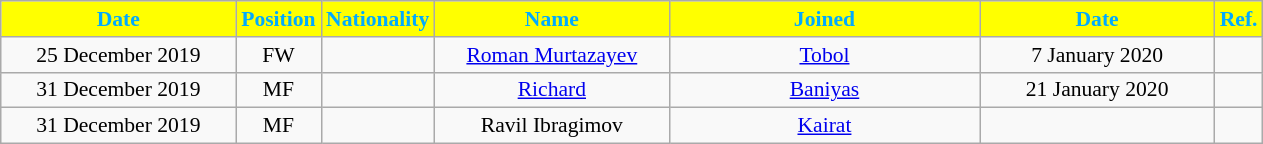<table class="wikitable"  style="text-align:center; font-size:90%; ">
<tr>
<th style="background:#ffff00; color:#00AAFF; width:150px;">Date</th>
<th style="background:#ffff00; color:#00AAFF; width:50px;">Position</th>
<th style="background:#ffff00; color:#00AAFF; width:50px;">Nationality</th>
<th style="background:#ffff00; color:#00AAFF; width:150px;">Name</th>
<th style="background:#ffff00; color:#00AAFF; width:200px;">Joined</th>
<th style="background:#ffff00; color:#00AAFF; width:150px;">Date</th>
<th style="background:#ffff00; color:#00AAFF; width:25px;">Ref.</th>
</tr>
<tr>
<td>25 December 2019</td>
<td>FW</td>
<td></td>
<td><a href='#'>Roman Murtazayev</a></td>
<td><a href='#'>Tobol</a></td>
<td>7 January 2020</td>
<td></td>
</tr>
<tr>
<td>31 December 2019</td>
<td>MF</td>
<td></td>
<td><a href='#'>Richard</a></td>
<td><a href='#'>Baniyas</a></td>
<td>21 January 2020</td>
<td></td>
</tr>
<tr>
<td>31 December 2019</td>
<td>MF</td>
<td></td>
<td>Ravil Ibragimov</td>
<td><a href='#'>Kairat</a></td>
<td></td>
<td></td>
</tr>
</table>
